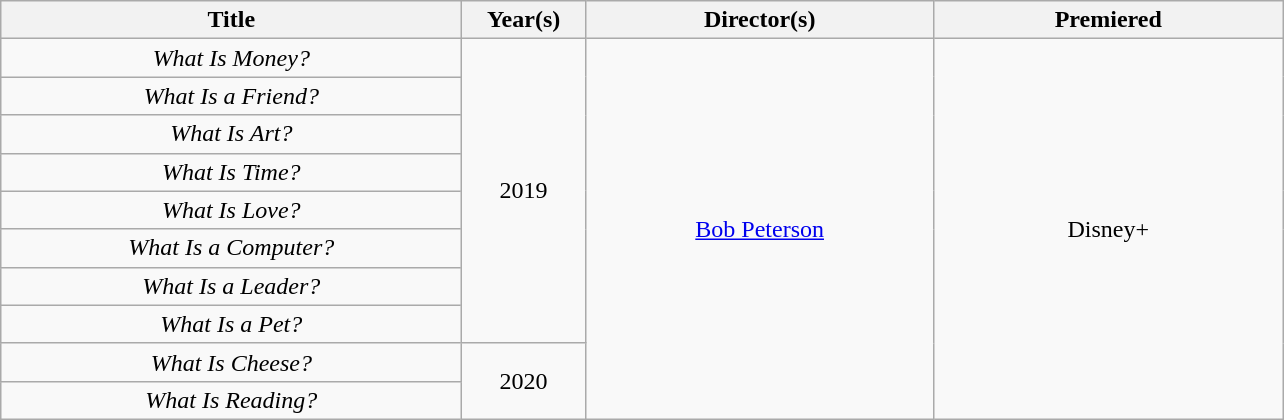<table class="wikitable sortable" style="max-width: 1000px; text-align: center;">
<tr>
<th width="300" scope="col">Title</th>
<th width="75" scope="col">Year(s)</th>
<th width="225" scope="col">Director(s)</th>
<th width="225" scope="col">Premiered</th>
</tr>
<tr>
<td><em>What Is Money?</em></td>
<td rowspan="8">2019</td>
<td rowspan="10"><a href='#'>Bob Peterson</a></td>
<td rowspan="10">Disney+</td>
</tr>
<tr>
<td><em>What Is a Friend?</em></td>
</tr>
<tr>
<td><em>What Is Art?</em></td>
</tr>
<tr>
<td><em>What Is Time?</em></td>
</tr>
<tr>
<td><em>What Is Love?</em></td>
</tr>
<tr>
<td><em>What Is a Computer?</em></td>
</tr>
<tr>
<td><em>What Is a Leader?</em></td>
</tr>
<tr>
<td><em>What Is a Pet?</em></td>
</tr>
<tr>
<td><em>What Is Cheese?</em></td>
<td rowspan="2">2020</td>
</tr>
<tr>
<td><em>What Is Reading?</em></td>
</tr>
</table>
